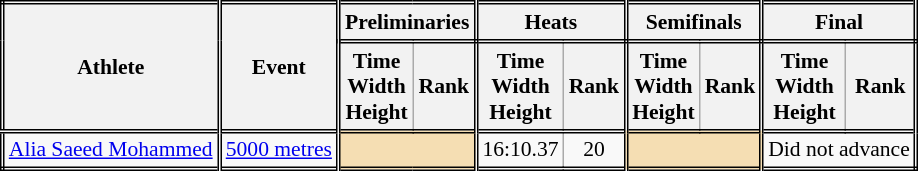<table class=wikitable style="font-size:90%; border: double;">
<tr>
<th rowspan="2" style="border-right:double">Athlete</th>
<th rowspan="2" style="border-right:double">Event</th>
<th colspan="2" style="border-right:double; border-bottom:double;">Preliminaries</th>
<th colspan="2" style="border-right:double; border-bottom:double;">Heats</th>
<th colspan="2" style="border-right:double; border-bottom:double;">Semifinals</th>
<th colspan="2" style="border-right:double; border-bottom:double;">Final</th>
</tr>
<tr>
<th>Time<br>Width<br>Height</th>
<th style="border-right:double">Rank</th>
<th>Time<br>Width<br>Height</th>
<th style="border-right:double">Rank</th>
<th>Time<br>Width<br>Height</th>
<th style="border-right:double">Rank</th>
<th>Time<br>Width<br>Height</th>
<th style="border-right:double">Rank</th>
</tr>
<tr style="border-top: double;">
<td style="border-right:double"><a href='#'>Alia Saeed Mohammed</a></td>
<td style="border-right:double"><a href='#'>5000 metres</a></td>
<td style="border-right:double" colspan= 2 bgcolor="wheat"></td>
<td align=center>16:10.37</td>
<td align=center style="border-right:double">20</td>
<td style="border-right:double" colspan= 2 bgcolor="wheat"></td>
<td colspan="2" align=center>Did not advance</td>
</tr>
</table>
